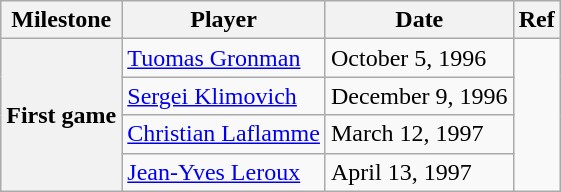<table class="wikitable">
<tr>
<th scope="col">Milestone</th>
<th scope="col">Player</th>
<th scope="col">Date</th>
<th scope="col">Ref</th>
</tr>
<tr>
<th rowspan=4>First game</th>
<td><a href='#'>Tuomas Gronman</a></td>
<td>October 5, 1996</td>
<td rowspan=4></td>
</tr>
<tr>
<td><a href='#'>Sergei Klimovich</a></td>
<td>December 9, 1996</td>
</tr>
<tr>
<td><a href='#'>Christian Laflamme</a></td>
<td>March 12, 1997</td>
</tr>
<tr>
<td><a href='#'>Jean-Yves Leroux</a></td>
<td>April 13, 1997</td>
</tr>
</table>
